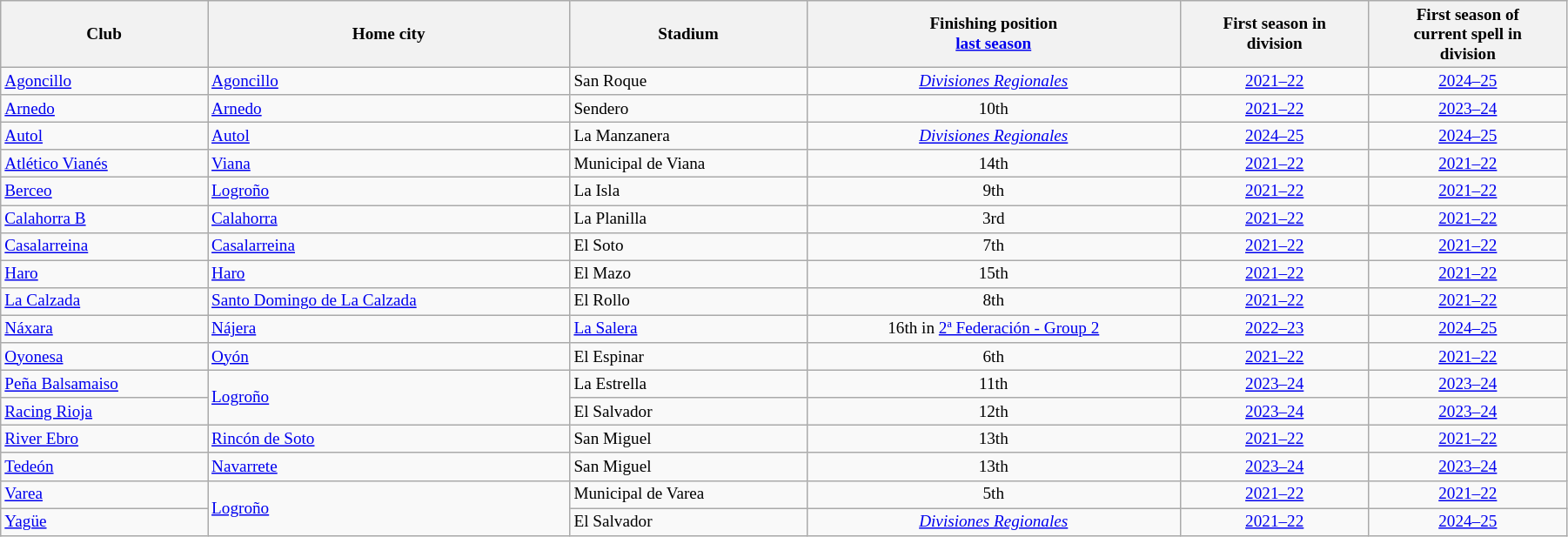<table class="wikitable sortable" width=95% style="font-size:80%">
<tr>
<th>Club</th>
<th>Home city</th>
<th>Stadium</th>
<th>Finishing position<br><a href='#'>last season</a></th>
<th>First season in<br>division</th>
<th>First season of<br>current spell in<br> division</th>
</tr>
<tr>
<td style="text-align:left;"><a href='#'>Agoncillo</a></td>
<td><a href='#'>Agoncillo</a></td>
<td>San Roque</td>
<td align=center><em><a href='#'>Divisiones Regionales</a></em></td>
<td align=center><a href='#'>2021–22</a></td>
<td align=center><a href='#'>2024–25</a></td>
</tr>
<tr>
<td style="text-align:left;"><a href='#'>Arnedo</a></td>
<td><a href='#'>Arnedo</a></td>
<td>Sendero</td>
<td align=center>10th</td>
<td align=center><a href='#'>2021–22</a></td>
<td align=center><a href='#'>2023–24</a></td>
</tr>
<tr>
<td style="text-align:left;"><a href='#'>Autol</a></td>
<td><a href='#'>Autol</a></td>
<td>La Manzanera</td>
<td align=center><em><a href='#'>Divisiones Regionales</a></em></td>
<td align=center><a href='#'>2024–25</a></td>
<td align=center><a href='#'>2024–25</a></td>
</tr>
<tr>
<td style="text-align:left;"><a href='#'>Atlético Vianés</a></td>
<td><a href='#'>Viana</a></td>
<td>Municipal de Viana</td>
<td align=center>14th</td>
<td align=center><a href='#'>2021–22</a></td>
<td align=center><a href='#'>2021–22</a></td>
</tr>
<tr>
<td style="text-align:left;"><a href='#'>Berceo</a></td>
<td><a href='#'>Logroño</a></td>
<td>La Isla</td>
<td align=center>9th</td>
<td align=center><a href='#'>2021–22</a></td>
<td align=center><a href='#'>2021–22</a></td>
</tr>
<tr>
<td style="text-align:left;"><a href='#'>Calahorra B</a></td>
<td><a href='#'>Calahorra</a></td>
<td>La Planilla</td>
<td align=center>3rd</td>
<td align=center><a href='#'>2021–22</a></td>
<td align=center><a href='#'>2021–22</a></td>
</tr>
<tr>
<td style="text-align:left;"><a href='#'>Casalarreina</a></td>
<td><a href='#'>Casalarreina</a></td>
<td>El Soto</td>
<td align=center>7th</td>
<td align=center><a href='#'>2021–22</a></td>
<td align=center><a href='#'>2021–22</a></td>
</tr>
<tr>
<td style="text-align:left;"><a href='#'>Haro</a></td>
<td><a href='#'>Haro</a></td>
<td>El Mazo</td>
<td align=center>15th</td>
<td align=center><a href='#'>2021–22</a></td>
<td align=center><a href='#'>2021–22</a></td>
</tr>
<tr>
<td style="text-align:left;"><a href='#'>La Calzada</a></td>
<td><a href='#'>Santo Domingo de La Calzada</a></td>
<td>El Rollo</td>
<td align=center>8th</td>
<td align=center><a href='#'>2021–22</a></td>
<td align=center><a href='#'>2021–22</a></td>
</tr>
<tr>
<td style="text-align:left;"><a href='#'>Náxara</a></td>
<td><a href='#'>Nájera</a></td>
<td><a href='#'>La Salera</a></td>
<td align=center>16th in <a href='#'>2ª Federación - Group 2</a></td>
<td align=center><a href='#'>2022–23</a></td>
<td align=center><a href='#'>2024–25</a></td>
</tr>
<tr>
<td style="text-align:left;"><a href='#'>Oyonesa</a></td>
<td><a href='#'>Oyón</a></td>
<td>El Espinar</td>
<td align=center>6th</td>
<td align=center><a href='#'>2021–22</a></td>
<td align=center><a href='#'>2021–22</a></td>
</tr>
<tr>
<td style="text-align:left;"><a href='#'>Peña Balsamaiso</a></td>
<td rowspan="2"><a href='#'>Logroño</a></td>
<td>La Estrella</td>
<td align=center>11th</td>
<td align=center><a href='#'>2023–24</a></td>
<td align=center><a href='#'>2023–24</a></td>
</tr>
<tr>
<td style="text-align:left;"><a href='#'>Racing Rioja</a></td>
<td>El Salvador</td>
<td align=center>12th</td>
<td align=center><a href='#'>2023–24</a></td>
<td align=center><a href='#'>2023–24</a></td>
</tr>
<tr>
<td style="text-align:left;"><a href='#'>River Ebro</a></td>
<td><a href='#'>Rincón de Soto</a></td>
<td>San Miguel</td>
<td align=center>13th</td>
<td align=center><a href='#'>2021–22</a></td>
<td align=center><a href='#'>2021–22</a></td>
</tr>
<tr>
<td style="text-align:left;"><a href='#'>Tedeón</a></td>
<td><a href='#'>Navarrete</a></td>
<td>San Miguel</td>
<td align=center>13th</td>
<td align=center><a href='#'>2023–24</a></td>
<td align=center><a href='#'>2023–24</a></td>
</tr>
<tr>
<td style="text-align:left;"><a href='#'>Varea</a></td>
<td rowspan="2"><a href='#'>Logroño</a></td>
<td>Municipal de Varea</td>
<td align=center>5th</td>
<td align=center><a href='#'>2021–22</a></td>
<td align=center><a href='#'>2021–22</a></td>
</tr>
<tr>
<td style="text-align:left;"><a href='#'>Yagüe</a></td>
<td>El Salvador</td>
<td align=center><em><a href='#'>Divisiones Regionales</a></em></td>
<td align=center><a href='#'>2021–22</a></td>
<td align=center><a href='#'>2024–25</a></td>
</tr>
</table>
